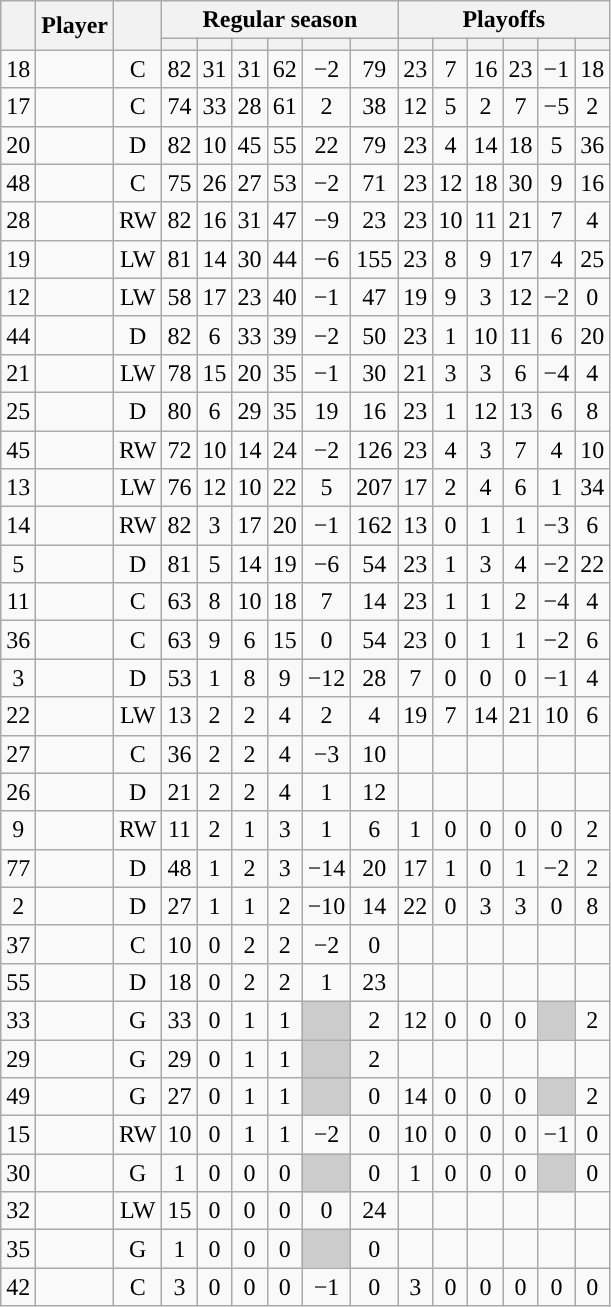<table class="wikitable sortable plainrowheaders" style="text-align:center;">
<tr>
<th scope="col" data-sort-type="number" rowspan="2"></th>
<th scope="col" rowspan="2">Player</th>
<th scope="col" rowspan="2"></th>
<th scope=colgroup colspan=6>Regular season</th>
<th scope=colgroup colspan=6>Playoffs</th>
</tr>
<tr>
<th scope="col" data-sort-type="number"></th>
<th scope="col" data-sort-type="number"></th>
<th scope="col" data-sort-type="number"></th>
<th scope="col" data-sort-type="number"></th>
<th scope="col" data-sort-type="number"></th>
<th scope="col" data-sort-type="number"></th>
<th scope="col" data-sort-type="number"></th>
<th scope="col" data-sort-type="number"></th>
<th scope="col" data-sort-type="number"></th>
<th scope="col" data-sort-type="number"></th>
<th scope="col" data-sort-type="number"></th>
<th scope="col" data-sort-type="number"></th>
</tr>
<tr>
<td scope="row">18</td>
<td align="left"></td>
<td>C</td>
<td>82</td>
<td>31</td>
<td>31</td>
<td>62</td>
<td>−2</td>
<td>79</td>
<td>23</td>
<td>7</td>
<td>16</td>
<td>23</td>
<td>−1</td>
<td>18</td>
</tr>
<tr>
<td scope="row">17</td>
<td align="left"></td>
<td>C</td>
<td>74</td>
<td>33</td>
<td>28</td>
<td>61</td>
<td>2</td>
<td>38</td>
<td>12</td>
<td>5</td>
<td>2</td>
<td>7</td>
<td>−5</td>
<td>2</td>
</tr>
<tr>
<td scope="row">20</td>
<td align="left"></td>
<td>D</td>
<td>82</td>
<td>10</td>
<td>45</td>
<td>55</td>
<td>22</td>
<td>79</td>
<td>23</td>
<td>4</td>
<td>14</td>
<td>18</td>
<td>5</td>
<td>36</td>
</tr>
<tr>
<td scope="row">48</td>
<td align="left"></td>
<td>C</td>
<td>75</td>
<td>26</td>
<td>27</td>
<td>53</td>
<td>−2</td>
<td>71</td>
<td>23</td>
<td>12</td>
<td>18</td>
<td>30</td>
<td>9</td>
<td>16</td>
</tr>
<tr>
<td scope="row">28</td>
<td align="left"></td>
<td>RW</td>
<td>82</td>
<td>16</td>
<td>31</td>
<td>47</td>
<td>−9</td>
<td>23</td>
<td>23</td>
<td>10</td>
<td>11</td>
<td>21</td>
<td>7</td>
<td>4</td>
</tr>
<tr>
<td scope="row">19</td>
<td align="left"></td>
<td>LW</td>
<td>81</td>
<td>14</td>
<td>30</td>
<td>44</td>
<td>−6</td>
<td>155</td>
<td>23</td>
<td>8</td>
<td>9</td>
<td>17</td>
<td>4</td>
<td>25</td>
</tr>
<tr>
<td scope="row">12</td>
<td align="left"></td>
<td>LW</td>
<td>58</td>
<td>17</td>
<td>23</td>
<td>40</td>
<td>−1</td>
<td>47</td>
<td>19</td>
<td>9</td>
<td>3</td>
<td>12</td>
<td>−2</td>
<td>0</td>
</tr>
<tr>
<td scope="row">44</td>
<td align="left"></td>
<td>D</td>
<td>82</td>
<td>6</td>
<td>33</td>
<td>39</td>
<td>−2</td>
<td>50</td>
<td>23</td>
<td>1</td>
<td>10</td>
<td>11</td>
<td>6</td>
<td>20</td>
</tr>
<tr>
<td scope="row">21</td>
<td align="left"></td>
<td>LW</td>
<td>78</td>
<td>15</td>
<td>20</td>
<td>35</td>
<td>−1</td>
<td>30</td>
<td>21</td>
<td>3</td>
<td>3</td>
<td>6</td>
<td>−4</td>
<td>4</td>
</tr>
<tr>
<td scope="row">25</td>
<td align="left"></td>
<td>D</td>
<td>80</td>
<td>6</td>
<td>29</td>
<td>35</td>
<td>19</td>
<td>16</td>
<td>23</td>
<td>1</td>
<td>12</td>
<td>13</td>
<td>6</td>
<td>8</td>
</tr>
<tr>
<td scope="row">45</td>
<td align="left"></td>
<td>RW</td>
<td>72</td>
<td>10</td>
<td>14</td>
<td>24</td>
<td>−2</td>
<td>126</td>
<td>23</td>
<td>4</td>
<td>3</td>
<td>7</td>
<td>4</td>
<td>10</td>
</tr>
<tr>
<td scope="row">13</td>
<td align="left"></td>
<td>LW</td>
<td>76</td>
<td>12</td>
<td>10</td>
<td>22</td>
<td>5</td>
<td>207</td>
<td>17</td>
<td>2</td>
<td>4</td>
<td>6</td>
<td>1</td>
<td>34</td>
</tr>
<tr>
<td scope="row">14</td>
<td align="left"></td>
<td>RW</td>
<td>82</td>
<td>3</td>
<td>17</td>
<td>20</td>
<td>−1</td>
<td>162</td>
<td>13</td>
<td>0</td>
<td>1</td>
<td>1</td>
<td>−3</td>
<td>6</td>
</tr>
<tr>
<td scope="row">5</td>
<td align="left"></td>
<td>D</td>
<td>81</td>
<td>5</td>
<td>14</td>
<td>19</td>
<td>−6</td>
<td>54</td>
<td>23</td>
<td>1</td>
<td>3</td>
<td>4</td>
<td>−2</td>
<td>22</td>
</tr>
<tr>
<td scope="row">11</td>
<td align="left"></td>
<td>C</td>
<td>63</td>
<td>8</td>
<td>10</td>
<td>18</td>
<td>7</td>
<td>14</td>
<td>23</td>
<td>1</td>
<td>1</td>
<td>2</td>
<td>−4</td>
<td>4</td>
</tr>
<tr>
<td scope="row">36</td>
<td align="left"></td>
<td>C</td>
<td>63</td>
<td>9</td>
<td>6</td>
<td>15</td>
<td>0</td>
<td>54</td>
<td>23</td>
<td>0</td>
<td>1</td>
<td>1</td>
<td>−2</td>
<td>6</td>
</tr>
<tr>
<td scope="row">3</td>
<td align="left"></td>
<td>D</td>
<td>53</td>
<td>1</td>
<td>8</td>
<td>9</td>
<td>−12</td>
<td>28</td>
<td>7</td>
<td>0</td>
<td>0</td>
<td>0</td>
<td>−1</td>
<td>4</td>
</tr>
<tr>
<td scope="row">22</td>
<td align="left"></td>
<td>LW</td>
<td>13</td>
<td>2</td>
<td>2</td>
<td>4</td>
<td>2</td>
<td>4</td>
<td>19</td>
<td>7</td>
<td>14</td>
<td>21</td>
<td>10</td>
<td>6</td>
</tr>
<tr>
<td scope="row">27</td>
<td align="left"></td>
<td>C</td>
<td>36</td>
<td>2</td>
<td>2</td>
<td>4</td>
<td>−3</td>
<td>10</td>
<td></td>
<td></td>
<td></td>
<td></td>
<td></td>
<td></td>
</tr>
<tr>
<td scope="row">26</td>
<td align="left"></td>
<td>D</td>
<td>21</td>
<td>2</td>
<td>2</td>
<td>4</td>
<td>1</td>
<td>12</td>
<td></td>
<td></td>
<td></td>
<td></td>
<td></td>
<td></td>
</tr>
<tr>
<td scope="row">9</td>
<td align="left"></td>
<td>RW</td>
<td>11</td>
<td>2</td>
<td>1</td>
<td>3</td>
<td>1</td>
<td>6</td>
<td>1</td>
<td>0</td>
<td>0</td>
<td>0</td>
<td>0</td>
<td>2</td>
</tr>
<tr>
<td scope="row">77</td>
<td align="left"></td>
<td>D</td>
<td>48</td>
<td>1</td>
<td>2</td>
<td>3</td>
<td>−14</td>
<td>20</td>
<td>17</td>
<td>1</td>
<td>0</td>
<td>1</td>
<td>−2</td>
<td>2</td>
</tr>
<tr>
<td scope="row">2</td>
<td align="left"></td>
<td>D</td>
<td>27</td>
<td>1</td>
<td>1</td>
<td>2</td>
<td>−10</td>
<td>14</td>
<td>22</td>
<td>0</td>
<td>3</td>
<td>3</td>
<td>0</td>
<td>8</td>
</tr>
<tr>
<td scope="row">37</td>
<td align="left"></td>
<td>C</td>
<td>10</td>
<td>0</td>
<td>2</td>
<td>2</td>
<td>−2</td>
<td>0</td>
<td></td>
<td></td>
<td></td>
<td></td>
<td></td>
<td></td>
</tr>
<tr>
<td scope="row">55</td>
<td align="left"></td>
<td>D</td>
<td>18</td>
<td>0</td>
<td>2</td>
<td>2</td>
<td>1</td>
<td>23</td>
<td></td>
<td></td>
<td></td>
<td></td>
<td></td>
<td></td>
</tr>
<tr>
<td scope="row">33</td>
<td align="left"></td>
<td>G</td>
<td>33</td>
<td>0</td>
<td>1</td>
<td>1</td>
<td style="background:#ccc"></td>
<td>2</td>
<td>12</td>
<td>0</td>
<td>0</td>
<td>0</td>
<td style="background:#ccc"></td>
<td>2</td>
</tr>
<tr>
<td scope="row">29</td>
<td align="left"></td>
<td>G</td>
<td>29</td>
<td>0</td>
<td>1</td>
<td>1</td>
<td style="background:#ccc"></td>
<td>2</td>
<td></td>
<td></td>
<td></td>
<td></td>
<td></td>
<td></td>
</tr>
<tr>
<td scope="row">49</td>
<td align="left"></td>
<td>G</td>
<td>27</td>
<td>0</td>
<td>1</td>
<td>1</td>
<td style="background:#ccc"></td>
<td>0</td>
<td>14</td>
<td>0</td>
<td>0</td>
<td>0</td>
<td style="background:#ccc"></td>
<td>2</td>
</tr>
<tr>
<td scope="row">15</td>
<td align="left"></td>
<td>RW</td>
<td>10</td>
<td>0</td>
<td>1</td>
<td>1</td>
<td>−2</td>
<td>0</td>
<td>10</td>
<td>0</td>
<td>0</td>
<td>0</td>
<td>−1</td>
<td>0</td>
</tr>
<tr>
<td scope="row">30</td>
<td align="left"></td>
<td>G</td>
<td>1</td>
<td>0</td>
<td>0</td>
<td>0</td>
<td style="background:#ccc"></td>
<td>0</td>
<td>1</td>
<td>0</td>
<td>0</td>
<td>0</td>
<td style="background:#ccc"></td>
<td>0</td>
</tr>
<tr>
<td scope="row">32</td>
<td align="left"></td>
<td>LW</td>
<td>15</td>
<td>0</td>
<td>0</td>
<td>0</td>
<td>0</td>
<td>24</td>
<td></td>
<td></td>
<td></td>
<td></td>
<td></td>
<td></td>
</tr>
<tr>
<td scope="row">35</td>
<td align="left"></td>
<td>G</td>
<td>1</td>
<td>0</td>
<td>0</td>
<td>0</td>
<td style="background:#ccc"></td>
<td>0</td>
<td></td>
<td></td>
<td></td>
<td></td>
<td></td>
<td></td>
</tr>
<tr>
<td scope="row">42</td>
<td align="left"></td>
<td>C</td>
<td>3</td>
<td>0</td>
<td>0</td>
<td>0</td>
<td>−1</td>
<td>0</td>
<td>3</td>
<td>0</td>
<td>0</td>
<td>0</td>
<td>0</td>
<td>0</td>
</tr>
</table>
